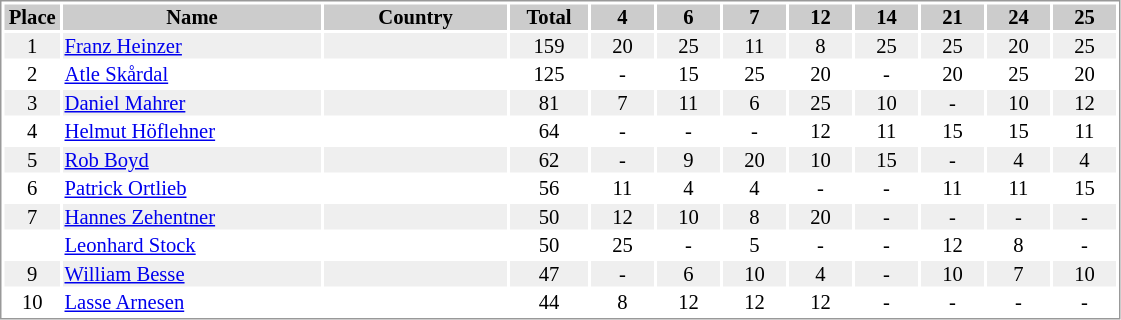<table border="0" style="border: 1px solid #999; background-color:#FFFFFF; text-align:center; font-size:86%; line-height:15px;">
<tr align="center" bgcolor="#CCCCCC">
<th width=35>Place</th>
<th width=170>Name</th>
<th width=120>Country</th>
<th width=50>Total</th>
<th width=40>4</th>
<th width=40>6</th>
<th width=40>7</th>
<th width=40>12</th>
<th width=40>14</th>
<th width=40>21</th>
<th width=40>24</th>
<th width=40>25</th>
</tr>
<tr bgcolor="#EFEFEF">
<td>1</td>
<td align="left"><a href='#'>Franz Heinzer</a></td>
<td align="left"></td>
<td>159</td>
<td>20</td>
<td>25</td>
<td>11</td>
<td>8</td>
<td>25</td>
<td>25</td>
<td>20</td>
<td>25</td>
</tr>
<tr>
<td>2</td>
<td align="left"><a href='#'>Atle Skårdal</a></td>
<td align="left"></td>
<td>125</td>
<td>-</td>
<td>15</td>
<td>25</td>
<td>20</td>
<td>-</td>
<td>20</td>
<td>25</td>
<td>20</td>
</tr>
<tr bgcolor="#EFEFEF">
<td>3</td>
<td align="left"><a href='#'>Daniel Mahrer</a></td>
<td align="left"></td>
<td>81</td>
<td>7</td>
<td>11</td>
<td>6</td>
<td>25</td>
<td>10</td>
<td>-</td>
<td>10</td>
<td>12</td>
</tr>
<tr>
<td>4</td>
<td align="left"><a href='#'>Helmut Höflehner</a></td>
<td align="left"></td>
<td>64</td>
<td>-</td>
<td>-</td>
<td>-</td>
<td>12</td>
<td>11</td>
<td>15</td>
<td>15</td>
<td>11</td>
</tr>
<tr bgcolor="#EFEFEF">
<td>5</td>
<td align="left"><a href='#'>Rob Boyd</a></td>
<td align="left"></td>
<td>62</td>
<td>-</td>
<td>9</td>
<td>20</td>
<td>10</td>
<td>15</td>
<td>-</td>
<td>4</td>
<td>4</td>
</tr>
<tr>
<td>6</td>
<td align="left"><a href='#'>Patrick Ortlieb</a></td>
<td align="left"></td>
<td>56</td>
<td>11</td>
<td>4</td>
<td>4</td>
<td>-</td>
<td>-</td>
<td>11</td>
<td>11</td>
<td>15</td>
</tr>
<tr bgcolor="#EFEFEF">
<td>7</td>
<td align="left"><a href='#'>Hannes Zehentner</a></td>
<td align="left"></td>
<td>50</td>
<td>12</td>
<td>10</td>
<td>8</td>
<td>20</td>
<td>-</td>
<td>-</td>
<td>-</td>
<td>-</td>
</tr>
<tr>
<td></td>
<td align="left"><a href='#'>Leonhard Stock</a></td>
<td align="left"></td>
<td>50</td>
<td>25</td>
<td>-</td>
<td>5</td>
<td>-</td>
<td>-</td>
<td>12</td>
<td>8</td>
<td>-</td>
</tr>
<tr bgcolor="#EFEFEF">
<td>9</td>
<td align="left"><a href='#'>William Besse</a></td>
<td align="left"></td>
<td>47</td>
<td>-</td>
<td>6</td>
<td>10</td>
<td>4</td>
<td>-</td>
<td>10</td>
<td>7</td>
<td>10</td>
</tr>
<tr>
<td>10</td>
<td align="left"><a href='#'>Lasse Arnesen</a></td>
<td align="left"></td>
<td>44</td>
<td>8</td>
<td>12</td>
<td>12</td>
<td>12</td>
<td>-</td>
<td>-</td>
<td>-</td>
<td>-</td>
</tr>
</table>
